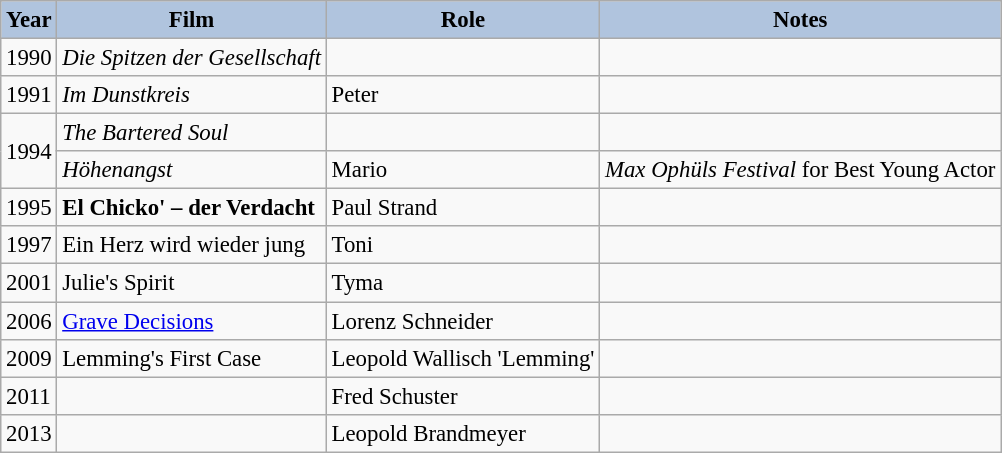<table class="wikitable" style="font-size: 95%;">
<tr align="center">
<th style="background: #B0C4DE;">Year</th>
<th style="background: #B0C4DE;">Film</th>
<th style="background: #B0C4DE;">Role</th>
<th style="background: #B0C4DE;">Notes</th>
</tr>
<tr>
<td>1990</td>
<td><em>Die Spitzen der Gesellschaft</em></td>
<td></td>
<td></td>
</tr>
<tr>
<td>1991</td>
<td><em>Im Dunstkreis</em></td>
<td>Peter</td>
<td></td>
</tr>
<tr>
<td rowspan="2">1994</td>
<td><em>The Bartered Soul</em></td>
<td></td>
<td></td>
</tr>
<tr>
<td><em>Höhenangst</em></td>
<td>Mario</td>
<td><em>Max Ophüls Festival</em> for Best Young Actor</td>
</tr>
<tr>
<td>1995</td>
<td><strong>El Chicko' – der Verdacht<em></td>
<td>Paul Strand</td>
<td></td>
</tr>
<tr>
<td>1997</td>
<td></em>Ein Herz wird wieder jung<em></td>
<td>Toni</td>
<td></td>
</tr>
<tr>
<td>2001</td>
<td></em>Julie's Spirit<em></td>
<td>Tyma</td>
<td></td>
</tr>
<tr>
<td>2006</td>
<td></em><a href='#'>Grave Decisions</a><em></td>
<td>Lorenz Schneider</td>
<td></td>
</tr>
<tr>
<td>2009</td>
<td></em>Lemming's First Case<em></td>
<td>Leopold Wallisch 'Lemming'</td>
<td></td>
</tr>
<tr>
<td>2011</td>
<td></em><em></td>
<td>Fred Schuster</td>
<td></td>
</tr>
<tr>
<td>2013</td>
<td></em><em></td>
<td>Leopold Brandmeyer</td>
<td></td>
</tr>
</table>
